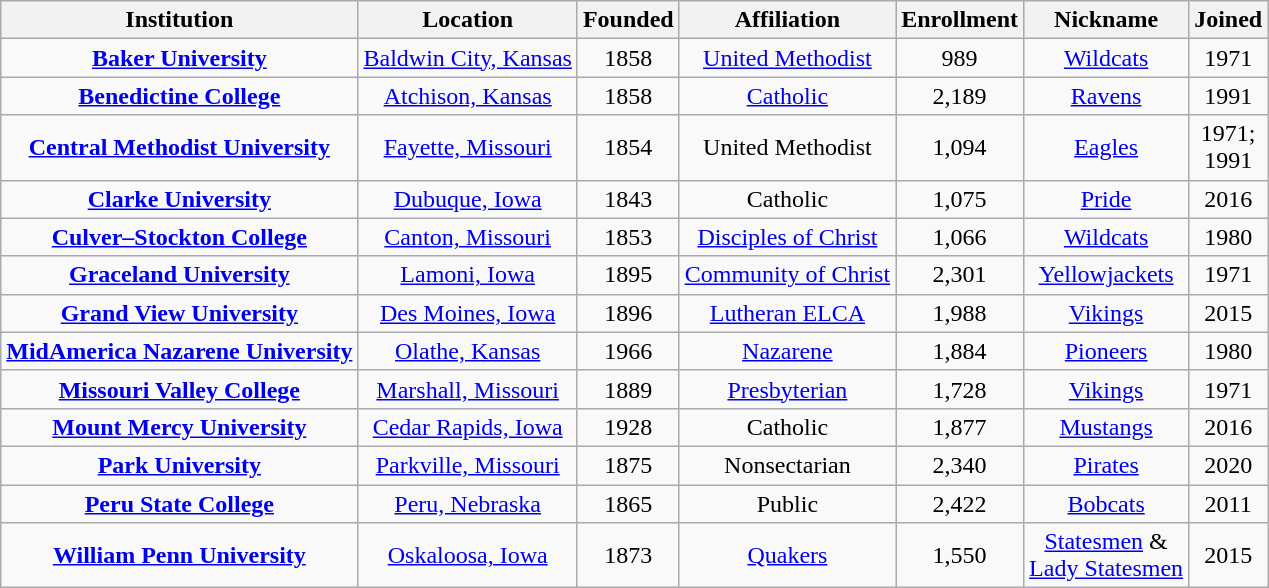<table class="wikitable sortable" style="text-align:center">
<tr>
<th>Institution</th>
<th>Location</th>
<th>Founded</th>
<th>Affiliation</th>
<th>Enrollment</th>
<th>Nickname</th>
<th>Joined</th>
</tr>
<tr>
<td><strong><a href='#'>Baker University</a></strong></td>
<td><a href='#'>Baldwin City, Kansas</a></td>
<td>1858</td>
<td><a href='#'>United Methodist</a></td>
<td>989</td>
<td><a href='#'>Wildcats</a></td>
<td>1971</td>
</tr>
<tr>
<td><strong><a href='#'>Benedictine College</a></strong></td>
<td><a href='#'>Atchison, Kansas</a></td>
<td>1858</td>
<td><a href='#'>Catholic</a><br></td>
<td>2,189</td>
<td><a href='#'>Ravens</a></td>
<td>1991</td>
</tr>
<tr>
<td><strong><a href='#'>Central Methodist University</a></strong></td>
<td><a href='#'>Fayette, Missouri</a></td>
<td>1854</td>
<td>United Methodist</td>
<td>1,094</td>
<td><a href='#'>Eagles</a></td>
<td>1971;<br>1991</td>
</tr>
<tr>
<td><strong><a href='#'>Clarke University</a></strong></td>
<td><a href='#'>Dubuque, Iowa</a></td>
<td>1843</td>
<td>Catholic<br></td>
<td>1,075</td>
<td><a href='#'>Pride</a></td>
<td>2016</td>
</tr>
<tr>
<td><strong><a href='#'>Culver–Stockton College</a></strong></td>
<td><a href='#'>Canton, Missouri</a></td>
<td>1853</td>
<td><a href='#'>Disciples of Christ</a></td>
<td>1,066</td>
<td><a href='#'>Wildcats</a></td>
<td>1980</td>
</tr>
<tr>
<td><strong><a href='#'>Graceland University</a></strong></td>
<td><a href='#'>Lamoni, Iowa</a></td>
<td>1895</td>
<td><a href='#'>Community of Christ</a></td>
<td>2,301</td>
<td><a href='#'>Yellowjackets</a></td>
<td>1971</td>
</tr>
<tr>
<td><strong><a href='#'>Grand View University</a></strong></td>
<td><a href='#'>Des Moines, Iowa</a></td>
<td>1896</td>
<td><a href='#'>Lutheran ELCA</a></td>
<td>1,988</td>
<td><a href='#'>Vikings</a></td>
<td>2015</td>
</tr>
<tr>
<td><strong><a href='#'>MidAmerica Nazarene University</a></strong></td>
<td><a href='#'>Olathe, Kansas</a></td>
<td>1966</td>
<td><a href='#'>Nazarene</a></td>
<td>1,884</td>
<td><a href='#'>Pioneers</a></td>
<td>1980</td>
</tr>
<tr>
<td><strong><a href='#'>Missouri Valley College</a></strong></td>
<td><a href='#'>Marshall, Missouri</a></td>
<td>1889</td>
<td><a href='#'>Presbyterian</a><br></td>
<td>1,728</td>
<td><a href='#'>Vikings</a></td>
<td>1971</td>
</tr>
<tr>
<td><strong><a href='#'>Mount Mercy University</a></strong></td>
<td><a href='#'>Cedar Rapids, Iowa</a></td>
<td>1928</td>
<td>Catholic<br></td>
<td>1,877</td>
<td><a href='#'>Mustangs</a></td>
<td>2016</td>
</tr>
<tr>
<td><strong><a href='#'>Park University</a></strong></td>
<td><a href='#'>Parkville, Missouri</a></td>
<td>1875</td>
<td>Nonsectarian</td>
<td>2,340</td>
<td><a href='#'>Pirates</a></td>
<td>2020</td>
</tr>
<tr>
<td><strong><a href='#'>Peru State College</a></strong></td>
<td><a href='#'>Peru, Nebraska</a></td>
<td>1865</td>
<td>Public</td>
<td>2,422</td>
<td><a href='#'>Bobcats</a></td>
<td>2011</td>
</tr>
<tr>
<td><strong><a href='#'>William Penn University</a></strong></td>
<td><a href='#'>Oskaloosa, Iowa</a></td>
<td>1873</td>
<td><a href='#'>Quakers</a></td>
<td>1,550</td>
<td><a href='#'>Statesmen</a> &<br><a href='#'>Lady Statesmen</a></td>
<td>2015</td>
</tr>
</table>
